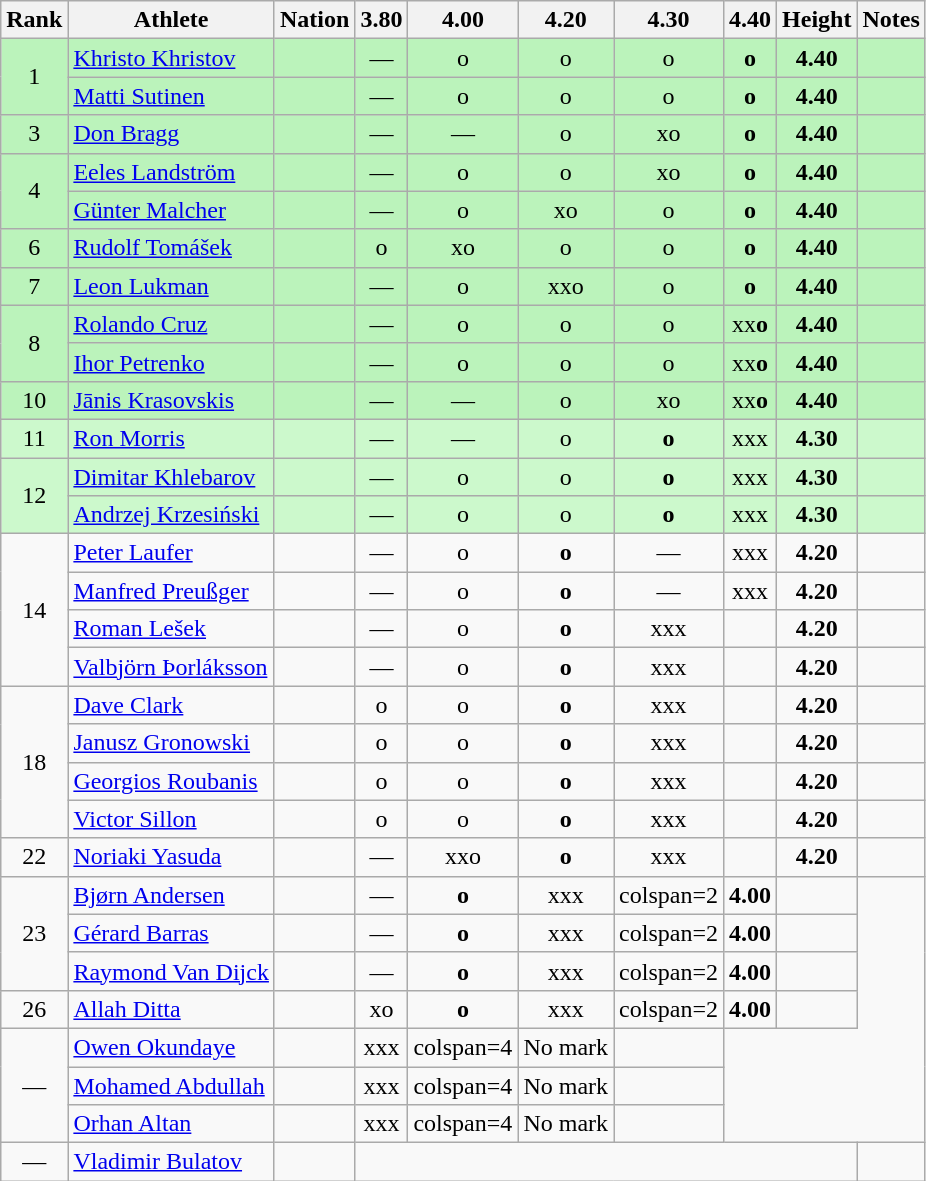<table class="wikitable sortable" style="text-align:center">
<tr>
<th>Rank</th>
<th>Athlete</th>
<th>Nation</th>
<th>3.80</th>
<th>4.00</th>
<th>4.20</th>
<th>4.30</th>
<th>4.40</th>
<th>Height</th>
<th>Notes</th>
</tr>
<tr bgcolor=bbf3bb>
<td rowspan=2>1</td>
<td align=left><a href='#'>Khristo Khristov</a></td>
<td align=left></td>
<td>—</td>
<td>o</td>
<td>o</td>
<td>o</td>
<td><strong>o</strong></td>
<td><strong>4.40</strong></td>
<td></td>
</tr>
<tr bgcolor=bbf3bb>
<td align=left><a href='#'>Matti Sutinen</a></td>
<td align=left></td>
<td>—</td>
<td>o</td>
<td>o</td>
<td>o</td>
<td><strong>o</strong></td>
<td><strong>4.40</strong></td>
<td></td>
</tr>
<tr bgcolor=bbf3bb>
<td>3</td>
<td align=left><a href='#'>Don Bragg</a></td>
<td align=left></td>
<td>—</td>
<td>—</td>
<td>o</td>
<td>xo</td>
<td><strong>o</strong></td>
<td><strong>4.40</strong></td>
<td></td>
</tr>
<tr bgcolor=bbf3bb>
<td rowspan=2>4</td>
<td align=left><a href='#'>Eeles Landström</a></td>
<td align=left></td>
<td>—</td>
<td>o</td>
<td>o</td>
<td>xo</td>
<td><strong>o</strong></td>
<td><strong>4.40</strong></td>
<td></td>
</tr>
<tr bgcolor=bbf3bb>
<td align=left><a href='#'>Günter Malcher</a></td>
<td align=left></td>
<td>—</td>
<td>o</td>
<td>xo</td>
<td>o</td>
<td><strong>o</strong></td>
<td><strong>4.40</strong></td>
<td></td>
</tr>
<tr bgcolor=bbf3bb>
<td>6</td>
<td align=left><a href='#'>Rudolf Tomášek</a></td>
<td align=left></td>
<td>o</td>
<td>xo</td>
<td>o</td>
<td>o</td>
<td><strong>o</strong></td>
<td><strong>4.40</strong></td>
<td></td>
</tr>
<tr bgcolor=bbf3bb>
<td>7</td>
<td align=left><a href='#'>Leon Lukman</a></td>
<td align=left></td>
<td>—</td>
<td>o</td>
<td>xxo</td>
<td>o</td>
<td><strong>o</strong></td>
<td><strong>4.40</strong></td>
<td></td>
</tr>
<tr bgcolor=bbf3bb>
<td rowspan=2>8</td>
<td align=left><a href='#'>Rolando Cruz</a></td>
<td align=left></td>
<td>—</td>
<td>o</td>
<td>o</td>
<td>o</td>
<td>xx<strong>o</strong></td>
<td><strong>4.40</strong></td>
<td></td>
</tr>
<tr bgcolor=bbf3bb>
<td align=left><a href='#'>Ihor Petrenko</a></td>
<td align=left></td>
<td>—</td>
<td>o</td>
<td>o</td>
<td>o</td>
<td>xx<strong>o</strong></td>
<td><strong>4.40</strong></td>
<td></td>
</tr>
<tr bgcolor=bbf3bb>
<td>10</td>
<td align=left><a href='#'>Jānis Krasovskis</a></td>
<td align=left></td>
<td>—</td>
<td>—</td>
<td>o</td>
<td>xo</td>
<td>xx<strong>o</strong></td>
<td><strong>4.40</strong></td>
<td></td>
</tr>
<tr bgcolor=ccf9cc>
<td>11</td>
<td align=left><a href='#'>Ron Morris</a></td>
<td align=left></td>
<td>—</td>
<td>—</td>
<td>o</td>
<td><strong>o</strong></td>
<td>xxx</td>
<td><strong>4.30</strong></td>
<td></td>
</tr>
<tr bgcolor=ccf9cc>
<td rowspan=2>12</td>
<td align=left><a href='#'>Dimitar Khlebarov</a></td>
<td align=left></td>
<td>—</td>
<td>o</td>
<td>o</td>
<td><strong>o</strong></td>
<td>xxx</td>
<td><strong>4.30</strong></td>
<td></td>
</tr>
<tr bgcolor=ccf9cc>
<td align=left><a href='#'>Andrzej Krzesiński</a></td>
<td align=left></td>
<td>—</td>
<td>o</td>
<td>o</td>
<td><strong>o</strong></td>
<td>xxx</td>
<td><strong>4.30</strong></td>
<td></td>
</tr>
<tr>
<td rowspan=4>14</td>
<td align=left><a href='#'>Peter Laufer</a></td>
<td align=left></td>
<td>—</td>
<td>o</td>
<td><strong>o</strong></td>
<td>—</td>
<td>xxx</td>
<td><strong>4.20</strong></td>
<td></td>
</tr>
<tr>
<td align=left><a href='#'>Manfred Preußger</a></td>
<td align=left></td>
<td>—</td>
<td>o</td>
<td><strong>o</strong></td>
<td>—</td>
<td>xxx</td>
<td><strong>4.20</strong></td>
<td></td>
</tr>
<tr>
<td align=left><a href='#'>Roman Lešek</a></td>
<td align=left></td>
<td>—</td>
<td>o</td>
<td><strong>o</strong></td>
<td>xxx</td>
<td></td>
<td><strong>4.20</strong></td>
<td></td>
</tr>
<tr>
<td align=left><a href='#'>Valbjörn Þorláksson</a></td>
<td align=left></td>
<td>—</td>
<td>o</td>
<td><strong>o</strong></td>
<td>xxx</td>
<td></td>
<td><strong>4.20</strong></td>
<td></td>
</tr>
<tr>
<td rowspan=4>18</td>
<td align=left><a href='#'>Dave Clark</a></td>
<td align=left></td>
<td>o</td>
<td>o</td>
<td><strong>o</strong></td>
<td>xxx</td>
<td></td>
<td><strong>4.20</strong></td>
<td></td>
</tr>
<tr>
<td align=left><a href='#'>Janusz Gronowski</a></td>
<td align=left></td>
<td>o</td>
<td>o</td>
<td><strong>o</strong></td>
<td>xxx</td>
<td></td>
<td><strong>4.20</strong></td>
<td></td>
</tr>
<tr>
<td align=left><a href='#'>Georgios Roubanis</a></td>
<td align=left></td>
<td>o</td>
<td>o</td>
<td><strong>o</strong></td>
<td>xxx</td>
<td></td>
<td><strong>4.20</strong></td>
<td></td>
</tr>
<tr>
<td align=left><a href='#'>Victor Sillon</a></td>
<td align=left></td>
<td>o</td>
<td>o</td>
<td><strong>o</strong></td>
<td>xxx</td>
<td></td>
<td><strong>4.20</strong></td>
<td></td>
</tr>
<tr>
<td>22</td>
<td align=left><a href='#'>Noriaki Yasuda</a></td>
<td align=left></td>
<td>—</td>
<td>xxo</td>
<td><strong>o</strong></td>
<td>xxx</td>
<td></td>
<td><strong>4.20</strong></td>
<td></td>
</tr>
<tr>
<td rowspan=3>23</td>
<td align=left><a href='#'>Bjørn Andersen</a></td>
<td align=left></td>
<td>—</td>
<td><strong>o</strong></td>
<td>xxx</td>
<td>colspan=2 </td>
<td><strong>4.00</strong></td>
<td></td>
</tr>
<tr>
<td align=left><a href='#'>Gérard Barras</a></td>
<td align=left></td>
<td>—</td>
<td><strong>o</strong></td>
<td>xxx</td>
<td>colspan=2 </td>
<td><strong>4.00</strong></td>
<td></td>
</tr>
<tr>
<td align=left><a href='#'>Raymond Van Dijck</a></td>
<td align=left></td>
<td>—</td>
<td><strong>o</strong></td>
<td>xxx</td>
<td>colspan=2 </td>
<td><strong>4.00</strong></td>
<td></td>
</tr>
<tr>
<td>26</td>
<td align=left><a href='#'>Allah Ditta</a></td>
<td align=left></td>
<td>xo</td>
<td><strong>o</strong></td>
<td>xxx</td>
<td>colspan=2 </td>
<td><strong>4.00</strong></td>
<td></td>
</tr>
<tr>
<td rowspan=3 data-sort-value=27>—</td>
<td align=left><a href='#'>Owen Okundaye</a></td>
<td align=left></td>
<td>xxx</td>
<td>colspan=4 </td>
<td data-sort-value=1.00>No mark</td>
<td></td>
</tr>
<tr>
<td align=left><a href='#'>Mohamed Abdullah</a></td>
<td align=left></td>
<td>xxx</td>
<td>colspan=4 </td>
<td data-sort-value=1.00>No mark</td>
<td></td>
</tr>
<tr>
<td align=left><a href='#'>Orhan Altan</a></td>
<td align=left></td>
<td>xxx</td>
<td>colspan=4 </td>
<td data-sort-value=1.00>No mark</td>
<td></td>
</tr>
<tr>
<td data-sort-value=29>—</td>
<td align=left><a href='#'>Vladimir Bulatov</a></td>
<td align=left></td>
<td colspan=6 data-sort-value=0.00></td>
<td></td>
</tr>
</table>
